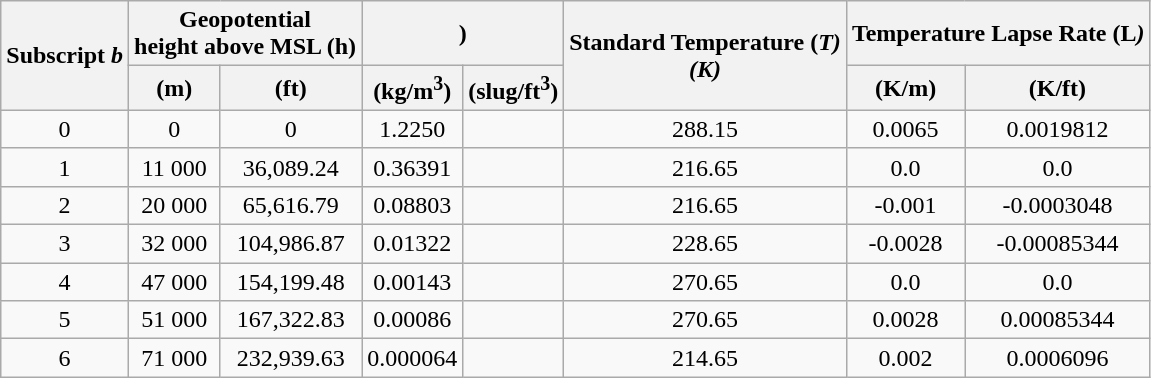<table class="wikitable">
<tr>
<th rowspan="2">Subscript <em>b</em></th>
<th colspan="2">Geopotential<br>height above MSL
(h)</th>
<th colspan="2">)</th>
<th rowspan="2">Standard Temperature (<em>T<strong>)<br> (K)</th>
<th colspan="2">Temperature Lapse Rate (</em>L<em>)</th>
</tr>
<tr>
<th>(m)</th>
<th>(ft)</th>
<th>(kg/m<sup>3</sup>)</th>
<th>(slug/ft<sup>3</sup>)</th>
<th>(K/m)</th>
<th>(K/ft)</th>
</tr>
<tr>
<td align="center">0</td>
<td align="center">0</td>
<td align="center">0</td>
<td align="center">1.2250</td>
<td align="center"></td>
<td align="center">288.15</td>
<td align="center">0.0065</td>
<td align="center">0.0019812</td>
</tr>
<tr>
<td align="center">1</td>
<td align="center">11 000</td>
<td align="center">36,089.24</td>
<td align="center">0.36391</td>
<td align="center"></td>
<td align="center">216.65</td>
<td align="center">0.0</td>
<td align="center">0.0</td>
</tr>
<tr>
<td align="center">2</td>
<td align="center">20 000</td>
<td align="center">65,616.79</td>
<td align="center">0.08803</td>
<td align="center"></td>
<td align="center">216.65</td>
<td align="center">-0.001</td>
<td align="center">-0.0003048</td>
</tr>
<tr>
<td align="center">3</td>
<td align="center">32 000</td>
<td align="center">104,986.87</td>
<td align="center">0.01322</td>
<td align="center"></td>
<td align="center">228.65</td>
<td align="center">-0.0028</td>
<td align="center">-0.00085344</td>
</tr>
<tr>
<td align="center">4</td>
<td align="center">47 000</td>
<td align="center">154,199.48</td>
<td align="center">0.00143</td>
<td align="center"></td>
<td align="center">270.65</td>
<td align="center">0.0</td>
<td align="center">0.0</td>
</tr>
<tr>
<td align="center">5</td>
<td align="center">51 000</td>
<td align="center">167,322.83</td>
<td align="center">0.00086</td>
<td align="center"></td>
<td align="center">270.65</td>
<td align="center">0.0028</td>
<td align="center">0.00085344</td>
</tr>
<tr>
<td align="center">6</td>
<td align="center">71 000</td>
<td align="center">232,939.63</td>
<td align="center">0.000064</td>
<td align="center"></td>
<td align="center">214.65</td>
<td align="center">0.002</td>
<td align="center">0.0006096</td>
</tr>
</table>
